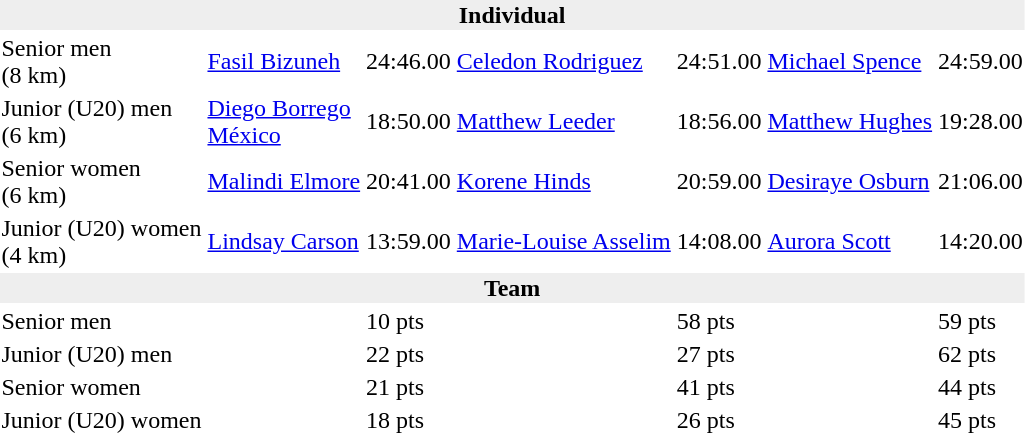<table>
<tr>
<td colspan=7 bgcolor=#eeeeee style=text-align:center;><strong>Individual</strong></td>
</tr>
<tr>
<td>Senior men<br>(8 km)</td>
<td><a href='#'>Fasil Bizuneh</a><br></td>
<td>24:46.00</td>
<td><a href='#'>Celedon Rodriguez</a><br></td>
<td>24:51.00</td>
<td><a href='#'>Michael Spence</a><br></td>
<td>24:59.00</td>
</tr>
<tr>
<td>Junior (U20) men<br>(6 km)</td>
<td><a href='#'>Diego Borrego</a><br> <a href='#'>México</a></td>
<td>18:50.00</td>
<td><a href='#'>Matthew Leeder</a><br></td>
<td>18:56.00</td>
<td><a href='#'>Matthew Hughes</a><br></td>
<td>19:28.00</td>
</tr>
<tr>
<td>Senior women<br>(6 km)</td>
<td><a href='#'>Malindi Elmore</a><br></td>
<td>20:41.00</td>
<td><a href='#'>Korene Hinds</a><br></td>
<td>20:59.00</td>
<td><a href='#'>Desiraye Osburn</a><br></td>
<td>21:06.00</td>
</tr>
<tr>
<td>Junior (U20) women<br>(4 km)</td>
<td><a href='#'>Lindsay Carson</a><br></td>
<td>13:59.00</td>
<td><a href='#'>Marie-Louise Asselim</a><br></td>
<td>14:08.00</td>
<td><a href='#'>Aurora Scott</a><br></td>
<td>14:20.00</td>
</tr>
<tr>
<td colspan=7 bgcolor=#eeeeee style=text-align:center;><strong>Team</strong></td>
</tr>
<tr>
<td>Senior men</td>
<td></td>
<td>10 pts</td>
<td></td>
<td>58 pts</td>
<td></td>
<td>59 pts</td>
</tr>
<tr>
<td>Junior (U20) men</td>
<td></td>
<td>22 pts</td>
<td></td>
<td>27 pts</td>
<td></td>
<td>62 pts</td>
</tr>
<tr>
<td>Senior women</td>
<td></td>
<td>21 pts</td>
<td></td>
<td>41 pts</td>
<td></td>
<td>44 pts</td>
</tr>
<tr>
<td>Junior (U20) women</td>
<td></td>
<td>18 pts</td>
<td></td>
<td>26 pts</td>
<td></td>
<td>45 pts</td>
</tr>
</table>
